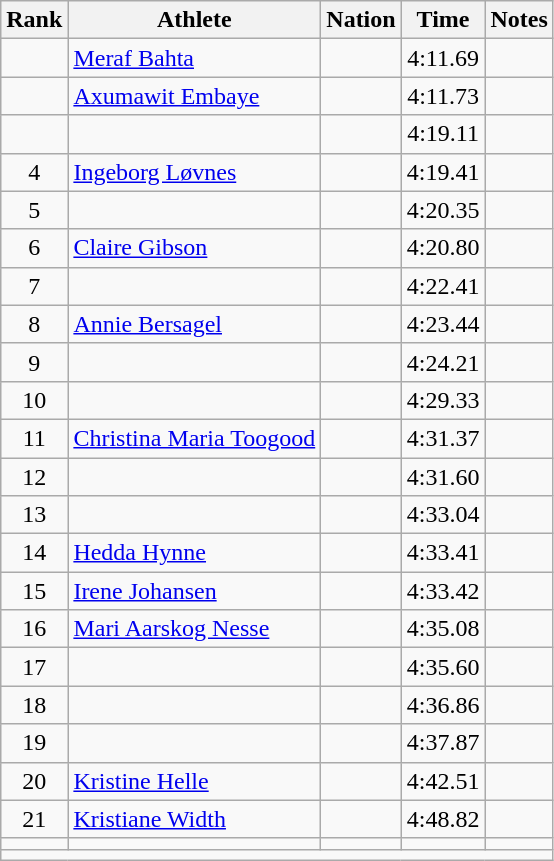<table class="wikitable mw-datatable sortable" style="text-align:center;">
<tr>
<th scope="col" style="width: 10px;">Rank</th>
<th scope="col">Athlete</th>
<th scope="col">Nation</th>
<th scope="col">Time</th>
<th scope="col">Notes</th>
</tr>
<tr>
<td></td>
<td align="left"><a href='#'>Meraf Bahta</a></td>
<td align="left"></td>
<td>4:11.69</td>
<td></td>
</tr>
<tr>
<td></td>
<td align="left"><a href='#'>Axumawit Embaye</a></td>
<td align="left"></td>
<td>4:11.73</td>
<td></td>
</tr>
<tr>
<td></td>
<td align="left"></td>
<td align="left"></td>
<td>4:19.11</td>
<td></td>
</tr>
<tr>
<td>4</td>
<td align="left"><a href='#'>Ingeborg Løvnes</a></td>
<td align="left"></td>
<td>4:19.41</td>
<td></td>
</tr>
<tr>
<td>5</td>
<td align="left"></td>
<td align="left"></td>
<td>4:20.35</td>
<td></td>
</tr>
<tr>
<td>6</td>
<td align="left"><a href='#'>Claire Gibson</a></td>
<td align="left"></td>
<td>4:20.80</td>
<td></td>
</tr>
<tr>
<td>7</td>
<td align="left"></td>
<td align="left"></td>
<td>4:22.41</td>
<td></td>
</tr>
<tr>
<td>8</td>
<td align="left"><a href='#'>Annie Bersagel</a></td>
<td align="left"></td>
<td>4:23.44</td>
<td></td>
</tr>
<tr>
<td>9</td>
<td align="left"></td>
<td align="left"></td>
<td>4:24.21</td>
<td></td>
</tr>
<tr>
<td>10</td>
<td align="left"></td>
<td align="left"></td>
<td>4:29.33</td>
<td></td>
</tr>
<tr>
<td>11</td>
<td align="left"><a href='#'>Christina Maria Toogood</a></td>
<td align="left"></td>
<td>4:31.37</td>
<td></td>
</tr>
<tr>
<td>12</td>
<td align="left"></td>
<td align="left"></td>
<td>4:31.60</td>
<td></td>
</tr>
<tr>
<td>13</td>
<td align="left"></td>
<td align="left"></td>
<td>4:33.04</td>
<td></td>
</tr>
<tr>
<td>14</td>
<td align="left"><a href='#'>Hedda Hynne</a></td>
<td align="left"></td>
<td>4:33.41</td>
<td></td>
</tr>
<tr>
<td>15</td>
<td align="left"><a href='#'>Irene Johansen</a></td>
<td align="left"></td>
<td>4:33.42</td>
<td></td>
</tr>
<tr>
<td>16</td>
<td align="left"><a href='#'>Mari Aarskog Nesse</a></td>
<td align="left"></td>
<td>4:35.08</td>
<td></td>
</tr>
<tr>
<td>17</td>
<td align="left"></td>
<td align="left"></td>
<td>4:35.60</td>
<td></td>
</tr>
<tr>
<td>18</td>
<td align="left"></td>
<td align="left"></td>
<td>4:36.86</td>
<td></td>
</tr>
<tr>
<td>19</td>
<td align="left"></td>
<td align="left"></td>
<td>4:37.87</td>
<td></td>
</tr>
<tr>
<td>20</td>
<td align="left"><a href='#'>Kristine Helle</a></td>
<td align="left"></td>
<td>4:42.51</td>
<td></td>
</tr>
<tr>
<td>21</td>
<td align="left"><a href='#'>Kristiane Width</a></td>
<td align="left"></td>
<td>4:48.82</td>
<td></td>
</tr>
<tr>
<td></td>
<td align="left"></td>
<td align="left"></td>
<td></td>
<td></td>
</tr>
<tr class="sortbottom">
<td colspan="5"></td>
</tr>
</table>
